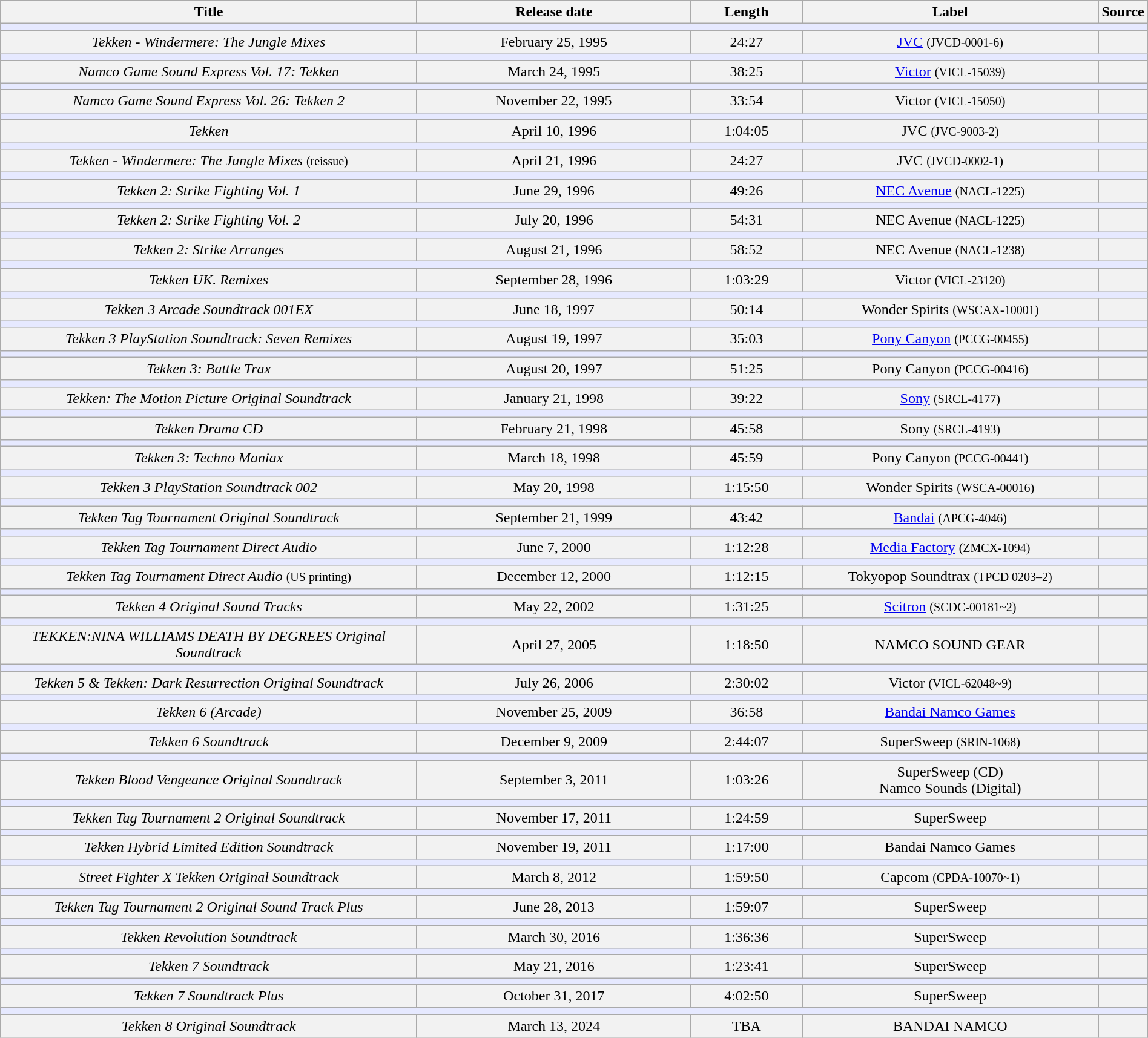<table class="wikitable" width="100%">
<tr style="text-align: center;">
<th width="38%">Title</th>
<th width="25%">Release date</th>
<th width="10%">Length</th>
<th width="55%">Label</th>
<th width="2%">Source</th>
</tr>
<tr>
<td colspan="5" bgcolor="#e6e9ff"></td>
</tr>
<tr bgcolor="#F2F2F2" align="center">
<td><em>Tekken - Windermere: The Jungle Mixes</em></td>
<td>February 25, 1995</td>
<td>24:27</td>
<td><a href='#'>JVC</a> <small>(JVCD-0001-6)</small></td>
<td></td>
</tr>
<tr>
<td colspan="5" bgcolor="#e6e9ff"></td>
</tr>
<tr bgcolor="#F2F2F2" align="center">
<td><em>Namco Game Sound Express Vol. 17: Tekken</em></td>
<td>March 24, 1995</td>
<td>38:25</td>
<td><a href='#'>Victor</a> <small>(VICL-15039)</small></td>
<td></td>
</tr>
<tr>
<td colspan="5" bgcolor="#e6e9ff"></td>
</tr>
<tr bgcolor="#F2F2F2" align="center">
<td><em>Namco Game Sound Express Vol. 26: Tekken 2</em></td>
<td>November 22, 1995</td>
<td>33:54</td>
<td>Victor <small>(VICL-15050)</small></td>
<td></td>
</tr>
<tr>
<td colspan="5" bgcolor="#e6e9ff"></td>
</tr>
<tr bgcolor="#F2F2F2" align="center">
<td><em>Tekken</em></td>
<td>April 10, 1996</td>
<td>1:04:05</td>
<td>JVC <small>(JVC-9003-2)</small></td>
<td></td>
</tr>
<tr>
<td colspan="5" bgcolor="#e6e9ff"></td>
</tr>
<tr bgcolor="#F2F2F2" align="center">
<td><em>Tekken - Windermere: The Jungle Mixes</em> <small>(reissue)</small></td>
<td>April 21, 1996</td>
<td>24:27</td>
<td>JVC <small>(JVCD-0002-1)</small></td>
<td></td>
</tr>
<tr>
<td colspan="5" bgcolor="#e6e9ff"></td>
</tr>
<tr bgcolor="#F2F2F2" align="center">
<td><em>Tekken 2: Strike Fighting Vol. 1</em></td>
<td>June 29, 1996</td>
<td>49:26</td>
<td><a href='#'>NEC Avenue</a> <small>(NACL-1225)</small></td>
<td></td>
</tr>
<tr>
<td colspan="5" bgcolor="#e6e9ff"></td>
</tr>
<tr bgcolor="#F2F2F2" align="center">
<td><em>Tekken 2: Strike Fighting Vol. 2</em></td>
<td>July 20, 1996</td>
<td>54:31</td>
<td>NEC Avenue <small>(NACL-1225)</small></td>
<td></td>
</tr>
<tr>
<td colspan="5" bgcolor="#e6e9ff"></td>
</tr>
<tr bgcolor="#F2F2F2" align="center">
<td><em>Tekken 2: Strike Arranges</em></td>
<td>August 21, 1996</td>
<td>58:52</td>
<td>NEC Avenue <small>(NACL-1238)</small></td>
<td></td>
</tr>
<tr>
<td colspan="5" bgcolor="#e6e9ff"></td>
</tr>
<tr bgcolor="#F2F2F2" align="center">
<td><em>Tekken UK. Remixes</em></td>
<td>September 28, 1996</td>
<td>1:03:29</td>
<td>Victor <small>(VICL-23120)</small></td>
<td></td>
</tr>
<tr>
<td colspan="5" bgcolor="#e6e9ff"></td>
</tr>
<tr bgcolor="#F2F2F2" align="center">
<td><em>Tekken 3 Arcade Soundtrack 001EX</em></td>
<td>June 18, 1997</td>
<td>50:14</td>
<td>Wonder Spirits <small>(WSCAX-10001)</small></td>
<td></td>
</tr>
<tr>
<td colspan="5" bgcolor="#e6e9ff"></td>
</tr>
<tr bgcolor="#F2F2F2" align="center">
<td><em>Tekken 3 PlayStation Soundtrack: Seven Remixes</em></td>
<td>August 19, 1997</td>
<td>35:03</td>
<td><a href='#'>Pony Canyon</a> <small>(PCCG-00455)</small></td>
<td></td>
</tr>
<tr>
<td colspan="5" bgcolor="#e6e9ff"></td>
</tr>
<tr bgcolor="#F2F2F2" align="center">
<td><em>Tekken 3: Battle Trax</em></td>
<td>August 20, 1997</td>
<td>51:25</td>
<td>Pony Canyon <small>(PCCG-00416)</small></td>
<td></td>
</tr>
<tr>
<td colspan="5" bgcolor="#e6e9ff"></td>
</tr>
<tr bgcolor="#F2F2F2" align="center">
<td><em>Tekken: The Motion Picture Original Soundtrack</em></td>
<td>January 21, 1998</td>
<td>39:22</td>
<td><a href='#'>Sony</a> <small>(SRCL-4177)</small></td>
<td></td>
</tr>
<tr>
<td colspan="5" bgcolor="#e6e9ff"></td>
</tr>
<tr bgcolor="#F2F2F2" align="center">
<td><em>Tekken Drama CD</em></td>
<td>February 21, 1998</td>
<td>45:58</td>
<td>Sony <small>(SRCL-4193)</small></td>
<td></td>
</tr>
<tr>
<td colspan="5" bgcolor="#e6e9ff"></td>
</tr>
<tr bgcolor="#F2F2F2" align="center">
<td><em>Tekken 3: Techno Maniax</em></td>
<td>March 18, 1998</td>
<td>45:59</td>
<td>Pony Canyon <small>(PCCG-00441)</small></td>
<td></td>
</tr>
<tr>
<td colspan="5" bgcolor="#e6e9ff"></td>
</tr>
<tr bgcolor="#F2F2F2" align="center">
<td><em>Tekken 3 PlayStation Soundtrack 002</em></td>
<td>May 20, 1998</td>
<td>1:15:50</td>
<td>Wonder Spirits <small>(WSCA-00016)</small></td>
<td></td>
</tr>
<tr>
<td colspan="5" bgcolor="#e6e9ff"></td>
</tr>
<tr bgcolor="#F2F2F2" align="center">
<td><em>Tekken Tag Tournament Original Soundtrack</em></td>
<td>September 21, 1999</td>
<td>43:42</td>
<td><a href='#'>Bandai</a> <small>(APCG-4046)</small></td>
<td></td>
</tr>
<tr>
<td colspan="5" bgcolor="#e6e9ff"></td>
</tr>
<tr bgcolor="#F2F2F2" align="center">
<td><em>Tekken Tag Tournament Direct Audio</em></td>
<td>June 7, 2000</td>
<td>1:12:28</td>
<td><a href='#'>Media Factory</a> <small>(ZMCX-1094)</small></td>
<td></td>
</tr>
<tr>
<td colspan="5" bgcolor="#e6e9ff"></td>
</tr>
<tr bgcolor="#F2F2F2" align="center">
<td><em>Tekken Tag Tournament Direct Audio</em> <small>(US printing)</small></td>
<td>December 12, 2000</td>
<td>1:12:15</td>
<td>Tokyopop Soundtrax <small>(TPCD 0203–2)</small></td>
<td></td>
</tr>
<tr>
<td colspan="5" bgcolor="#e6e9ff"></td>
</tr>
<tr bgcolor="#F2F2F2" align="center">
<td><em>Tekken 4 Original Sound Tracks</em></td>
<td>May 22, 2002</td>
<td>1:31:25</td>
<td><a href='#'>Scitron</a> <small>(SCDC-00181~2)</small></td>
<td></td>
</tr>
<tr>
<td colspan="5" bgcolor="#e6e9ff"></td>
</tr>
<tr bgcolor="#F2F2F2" align="center">
<td><em>TEKKEN:NINA WILLIAMS DEATH BY DEGREES Original Soundtrack</em></td>
<td>April 27, 2005</td>
<td>1:18:50</td>
<td>NAMCO SOUND GEAR</td>
<td></td>
</tr>
<tr>
<td colspan="5" bgcolor="#e6e9ff"></td>
</tr>
<tr bgcolor="#F2F2F2" align="center">
<td><em>Tekken 5 & Tekken: Dark Resurrection Original Soundtrack</em></td>
<td>July 26, 2006</td>
<td>2:30:02</td>
<td>Victor <small>(VICL-62048~9)</small></td>
<td></td>
</tr>
<tr>
<td colspan="5" bgcolor="#e6e9ff"></td>
</tr>
<tr bgcolor="#F2F2F2" align="center">
<td><em>Tekken 6 (Arcade)</em></td>
<td>November 25, 2009</td>
<td>36:58</td>
<td><a href='#'>Bandai Namco Games</a></td>
<td></td>
</tr>
<tr>
<td colspan="5" bgcolor="#e6e9ff"></td>
</tr>
<tr bgcolor="#F2F2F2" align="center">
<td><em>Tekken 6 Soundtrack</em></td>
<td>December 9, 2009</td>
<td>2:44:07</td>
<td>SuperSweep <small>(SRIN-1068)</small></td>
<td></td>
</tr>
<tr>
<td colspan="5" bgcolor="#e6e9ff"></td>
</tr>
<tr bgcolor="#F2F2F2" align="center">
<td><em>Tekken Blood Vengeance Original Soundtrack</em></td>
<td>September 3, 2011</td>
<td>1:03:26</td>
<td>SuperSweep (CD)<br>Namco Sounds (Digital)</td>
<td></td>
</tr>
<tr>
<td colspan="5" bgcolor="#e6e9ff"></td>
</tr>
<tr bgcolor="#F2F2F2" align="center">
<td><em>Tekken Tag Tournament 2 Original Soundtrack</em></td>
<td>November 17, 2011</td>
<td>1:24:59</td>
<td>SuperSweep</td>
<td></td>
</tr>
<tr>
<td colspan="5" bgcolor="#e6e9ff"></td>
</tr>
<tr bgcolor="#F2F2F2" align="center">
<td><em>Tekken Hybrid Limited Edition Soundtrack</em></td>
<td>November 19, 2011</td>
<td>1:17:00</td>
<td>Bandai Namco Games</td>
<td></td>
</tr>
<tr>
<td colspan="5" style="background:#e6e9ff;"></td>
</tr>
<tr style="background:#f2f2f2; text-align:center;">
<td><em>Street Fighter X Tekken Original Soundtrack</em></td>
<td>March 8, 2012</td>
<td>1:59:50</td>
<td>Capcom <small>(CPDA-10070~1)</small></td>
<td></td>
</tr>
<tr>
<td colspan="5" bgcolor="#e6e9ff"></td>
</tr>
<tr bgcolor="#F2F2F2" align="center">
<td><em>Tekken Tag Tournament 2 Original Sound Track Plus</em></td>
<td>June 28, 2013</td>
<td>1:59:07</td>
<td>SuperSweep</td>
<td></td>
</tr>
<tr>
<td colspan="5" bgcolor="#e6e9ff"></td>
</tr>
<tr bgcolor="#F2F2F2" align="center">
<td><em>Tekken Revolution Soundtrack</em></td>
<td>March 30, 2016</td>
<td>1:36:36</td>
<td>SuperSweep</td>
<td></td>
</tr>
<tr>
<td colspan="5" bgcolor="#e6e9ff"></td>
</tr>
<tr bgcolor="#F2F2F2" align="center">
<td><em>Tekken 7 Soundtrack</em></td>
<td>May 21, 2016</td>
<td>1:23:41</td>
<td>SuperSweep</td>
<td></td>
</tr>
<tr>
<td colspan="5" bgcolor="#e6e9ff"></td>
</tr>
<tr bgcolor="#F2F2F2" align="center">
<td><em>Tekken 7 Soundtrack Plus</em></td>
<td>October 31, 2017</td>
<td>4:02:50</td>
<td>SuperSweep</td>
<td></td>
</tr>
<tr>
<td colspan="5" bgcolor="#e6e9ff"></td>
</tr>
<tr bgcolor="#F2F2F2" align="center">
<td><em>Tekken 8 Original Soundtrack</em></td>
<td>March 13, 2024</td>
<td>TBA</td>
<td>BANDAI NAMCO</td>
<td></td>
</tr>
</table>
